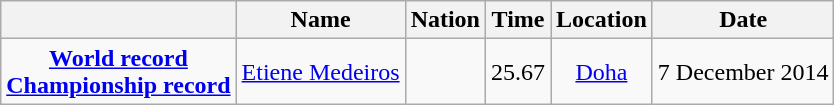<table class=wikitable style=text-align:center>
<tr>
<th></th>
<th>Name</th>
<th>Nation</th>
<th>Time</th>
<th>Location</th>
<th>Date</th>
</tr>
<tr>
<td><strong><a href='#'>World record</a><br><a href='#'>Championship record</a></strong></td>
<td align=left><a href='#'>Etiene Medeiros</a></td>
<td align=left></td>
<td align=left>25.67</td>
<td><a href='#'>Doha</a></td>
<td>7 December 2014</td>
</tr>
</table>
